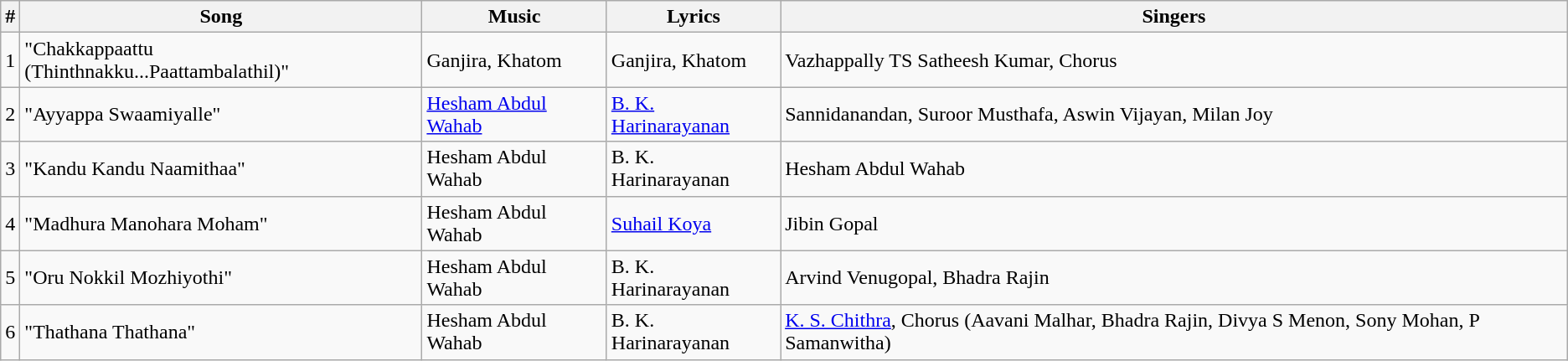<table class="wikitable">
<tr>
<th>#</th>
<th>Song</th>
<th>Music</th>
<th>Lyrics</th>
<th>Singers</th>
</tr>
<tr>
<td>1</td>
<td>"Chakkappaattu (Thinthnakku...Paattambalathil)"</td>
<td>Ganjira, Khatom</td>
<td>Ganjira, Khatom</td>
<td>Vazhappally TS Satheesh Kumar, Chorus</td>
</tr>
<tr>
<td>2</td>
<td>"Ayyappa Swaamiyalle"</td>
<td><a href='#'>Hesham Abdul Wahab</a></td>
<td><a href='#'>B. K. Harinarayanan</a></td>
<td>Sannidanandan, Suroor Musthafa, Aswin Vijayan, Milan Joy</td>
</tr>
<tr>
<td>3</td>
<td>"Kandu Kandu Naamithaa"</td>
<td>Hesham Abdul Wahab</td>
<td>B. K. Harinarayanan</td>
<td>Hesham Abdul Wahab</td>
</tr>
<tr>
<td>4</td>
<td>"Madhura Manohara Moham"</td>
<td>Hesham Abdul Wahab</td>
<td><a href='#'>Suhail Koya</a></td>
<td>Jibin Gopal</td>
</tr>
<tr>
<td>5</td>
<td>"Oru Nokkil Mozhiyothi"</td>
<td>Hesham Abdul Wahab</td>
<td>B. K. Harinarayanan</td>
<td>Arvind Venugopal, Bhadra Rajin</td>
</tr>
<tr>
<td>6</td>
<td>"Thathana Thathana"</td>
<td>Hesham Abdul Wahab</td>
<td>B. K. Harinarayanan</td>
<td><a href='#'>K. S. Chithra</a>, Chorus (Aavani Malhar, Bhadra Rajin, Divya S Menon, Sony Mohan, P Samanwitha)</td>
</tr>
</table>
